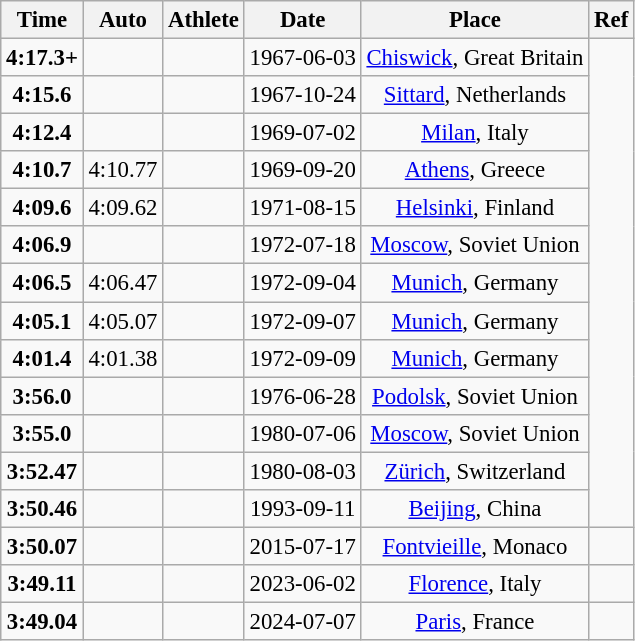<table class="wikitable sortable" style="font-size:95%; text-align:center;">
<tr>
<th>Time</th>
<th>Auto</th>
<th>Athlete</th>
<th>Date</th>
<th>Place</th>
<th>Ref</th>
</tr>
<tr>
<td><strong>4:17.3+</strong></td>
<td></td>
<td align=left></td>
<td>1967-06-03</td>
<td><a href='#'>Chiswick</a>, Great Britain</td>
</tr>
<tr>
<td><strong>4:15.6</strong></td>
<td></td>
<td align=left></td>
<td>1967-10-24</td>
<td><a href='#'>Sittard</a>, Netherlands</td>
</tr>
<tr>
<td><strong>4:12.4</strong></td>
<td></td>
<td align=left></td>
<td>1969-07-02</td>
<td><a href='#'>Milan</a>, Italy</td>
</tr>
<tr>
<td><strong>4:10.7</strong></td>
<td>4:10.77</td>
<td align=left></td>
<td>1969-09-20</td>
<td><a href='#'>Athens</a>, Greece</td>
</tr>
<tr>
<td><strong>4:09.6</strong></td>
<td>4:09.62</td>
<td align=left></td>
<td>1971-08-15</td>
<td><a href='#'>Helsinki</a>, Finland</td>
</tr>
<tr>
<td><strong>4:06.9</strong></td>
<td></td>
<td align=left></td>
<td>1972-07-18</td>
<td><a href='#'>Moscow</a>, Soviet Union</td>
</tr>
<tr>
<td><strong>4:06.5</strong></td>
<td>4:06.47</td>
<td align=left></td>
<td>1972-09-04</td>
<td><a href='#'>Munich</a>, Germany</td>
</tr>
<tr>
<td><strong>4:05.1</strong></td>
<td>4:05.07</td>
<td align=left></td>
<td>1972-09-07</td>
<td><a href='#'>Munich</a>, Germany</td>
</tr>
<tr>
<td><strong>4:01.4</strong></td>
<td>4:01.38</td>
<td align=left></td>
<td>1972-09-09</td>
<td><a href='#'>Munich</a>, Germany</td>
</tr>
<tr>
<td><strong>3:56.0</strong></td>
<td></td>
<td align=left></td>
<td>1976-06-28</td>
<td><a href='#'>Podolsk</a>, Soviet Union</td>
</tr>
<tr>
<td><strong>3:55.0</strong></td>
<td></td>
<td align=left></td>
<td>1980-07-06</td>
<td><a href='#'>Moscow</a>, Soviet Union</td>
</tr>
<tr>
<td><strong>3:52.47</strong></td>
<td></td>
<td align=left></td>
<td>1980-08-03</td>
<td><a href='#'>Zürich</a>, Switzerland</td>
</tr>
<tr>
<td><strong>3:50.46</strong></td>
<td></td>
<td align=left></td>
<td>1993-09-11</td>
<td><a href='#'>Beijing</a>, China</td>
</tr>
<tr>
<td><strong>3:50.07</strong></td>
<td></td>
<td align=left></td>
<td>2015-07-17</td>
<td><a href='#'>Fontvieille</a>, Monaco</td>
<td></td>
</tr>
<tr>
<td><strong>3:49.11</strong></td>
<td></td>
<td align=left></td>
<td>2023-06-02</td>
<td><a href='#'>Florence</a>, Italy</td>
<td></td>
</tr>
<tr>
<td><strong>3:49.04</strong></td>
<td></td>
<td></td>
<td>2024-07-07</td>
<td><a href='#'>Paris</a>, France</td>
<td></td>
</tr>
</table>
